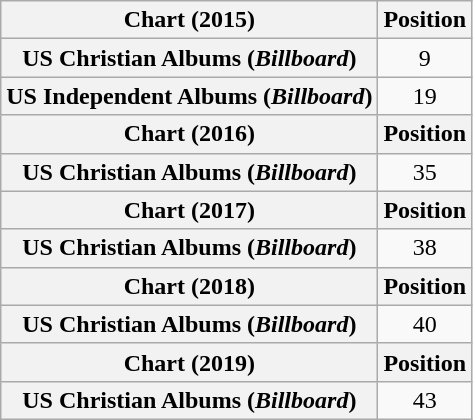<table class="wikitable sortable plainrowheaders" style="text-align:center">
<tr>
<th scope="col">Chart (2015)</th>
<th scope="col">Position</th>
</tr>
<tr>
<th scope="row">US Christian Albums (<em>Billboard</em>)</th>
<td>9</td>
</tr>
<tr>
<th scope="row">US Independent Albums (<em>Billboard</em>)</th>
<td>19</td>
</tr>
<tr>
<th scope="col">Chart (2016)</th>
<th scope="col">Position</th>
</tr>
<tr>
<th scope="row">US Christian Albums (<em>Billboard</em>)</th>
<td>35</td>
</tr>
<tr>
<th scope="col">Chart (2017)</th>
<th scope="col">Position</th>
</tr>
<tr>
<th scope="row">US Christian Albums (<em>Billboard</em>)</th>
<td>38</td>
</tr>
<tr>
<th scope="col">Chart (2018)</th>
<th scope="col">Position</th>
</tr>
<tr>
<th scope="row">US Christian Albums (<em>Billboard</em>)</th>
<td>40</td>
</tr>
<tr>
<th scope="col">Chart (2019)</th>
<th scope="col">Position</th>
</tr>
<tr>
<th scope="row">US Christian Albums (<em>Billboard</em>)</th>
<td>43</td>
</tr>
</table>
